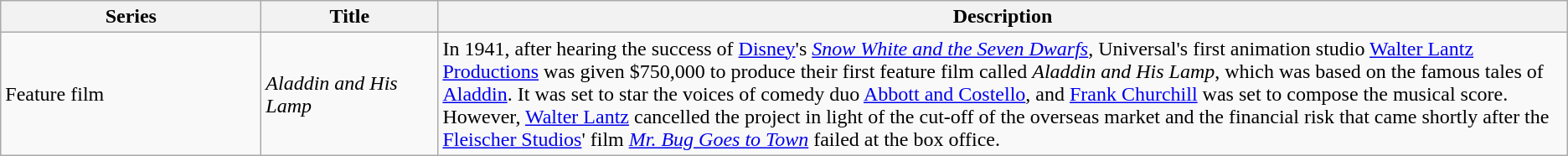<table class="wikitable">
<tr>
<th style="width:150pt;">Series</th>
<th style="width:100pt;">Title</th>
<th>Description</th>
</tr>
<tr>
<td>Feature film</td>
<td><em>Aladdin and His Lamp</em></td>
<td>In 1941, after hearing the success of <a href='#'>Disney</a>'s <em><a href='#'>Snow White and the Seven Dwarfs</a></em>, Universal's first animation studio <a href='#'>Walter Lantz Productions</a> was given $750,000 to produce their first feature film called <em>Aladdin and His Lamp</em>, which was based on the famous tales of <a href='#'>Aladdin</a>. It was set to star the voices of comedy duo <a href='#'>Abbott and Costello</a>, and <a href='#'>Frank Churchill</a> was set to compose the musical score. However, <a href='#'>Walter Lantz</a> cancelled the project in light of the cut-off of the overseas market and the financial risk that came shortly after the <a href='#'>Fleischer Studios</a>' film <em><a href='#'>Mr. Bug Goes to Town</a></em> failed at the box office.</td>
</tr>
</table>
